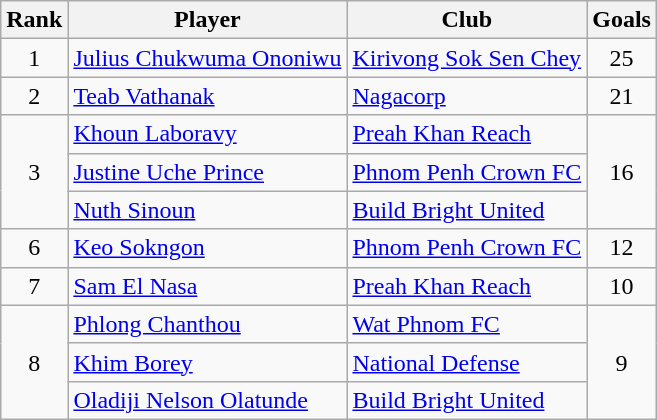<table class="wikitable" style="text-align:center">
<tr>
<th>Rank</th>
<th>Player</th>
<th>Club</th>
<th>Goals</th>
</tr>
<tr>
<td rowspan="1">1</td>
<td align="left"> <a href='#'>Julius Chukwuma Ononiwu</a></td>
<td align="left"><a href='#'>Kirivong Sok Sen Chey</a></td>
<td rowspan="1">25</td>
</tr>
<tr>
<td rowspan="1">2</td>
<td align="left"> <a href='#'>Teab Vathanak</a></td>
<td align="left"><a href='#'>Nagacorp</a></td>
<td rowspan="1">21</td>
</tr>
<tr>
<td rowspan="3">3</td>
<td align="left"> <a href='#'>Khoun Laboravy</a></td>
<td align="left"><a href='#'>Preah Khan Reach</a></td>
<td rowspan="3">16</td>
</tr>
<tr>
<td align="left"> <a href='#'>Justine Uche Prince</a></td>
<td align="left"><a href='#'>Phnom Penh Crown FC</a></td>
</tr>
<tr>
<td align="left"> <a href='#'>Nuth Sinoun</a></td>
<td align="left"><a href='#'>Build Bright United</a></td>
</tr>
<tr>
<td rowspan="1">6</td>
<td align="left"> <a href='#'>Keo Sokngon</a></td>
<td align="left"><a href='#'>Phnom Penh Crown FC</a></td>
<td rowspan="1">12</td>
</tr>
<tr>
<td rowspan="1">7</td>
<td align="left"> <a href='#'>Sam El Nasa</a></td>
<td align="left"><a href='#'>Preah Khan Reach</a></td>
<td rowspan="1">10</td>
</tr>
<tr>
<td rowspan="3">8</td>
<td align="left"> <a href='#'>Phlong Chanthou</a></td>
<td align="left"><a href='#'>Wat Phnom FC</a></td>
<td rowspan="3">9</td>
</tr>
<tr>
<td align="left"> <a href='#'>Khim Borey</a></td>
<td align="left"><a href='#'>National Defense</a></td>
</tr>
<tr>
<td align="left"> <a href='#'>Oladiji Nelson Olatunde</a></td>
<td align="left"><a href='#'>Build Bright United</a></td>
</tr>
</table>
